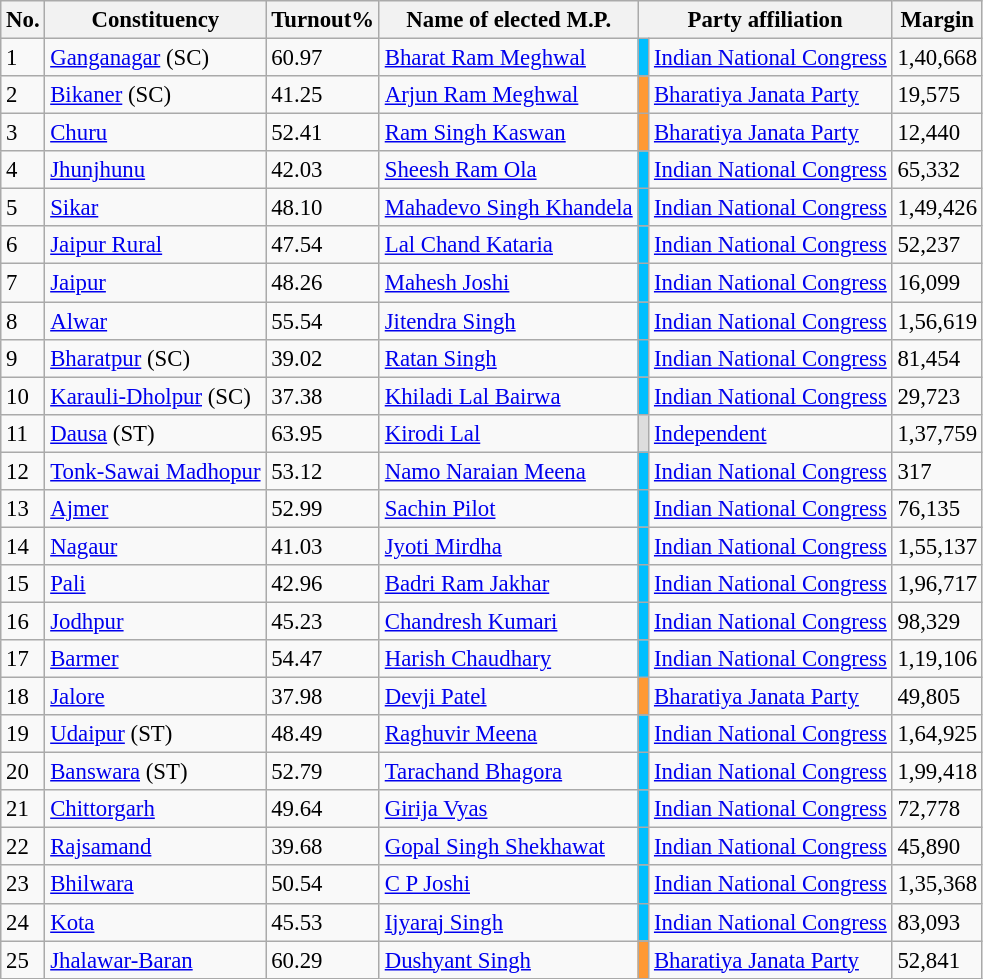<table class="sortable wikitable" style="font-size: 95%;">
<tr>
<th>No.</th>
<th>Constituency</th>
<th>Turnout%</th>
<th>Name of elected M.P.</th>
<th colspan="2">Party affiliation</th>
<th>Margin</th>
</tr>
<tr>
<td>1</td>
<td><a href='#'>Ganganagar</a> (SC)</td>
<td>60.97</td>
<td><a href='#'>Bharat Ram Meghwal</a></td>
<td bgcolor=#00BFFF></td>
<td><a href='#'>Indian National Congress</a></td>
<td>1,40,668</td>
</tr>
<tr>
<td>2</td>
<td><a href='#'>Bikaner</a> (SC)</td>
<td>41.25</td>
<td><a href='#'>Arjun Ram Meghwal</a></td>
<td bgcolor=#FF9933></td>
<td><a href='#'>Bharatiya Janata Party</a></td>
<td>19,575</td>
</tr>
<tr>
<td>3</td>
<td><a href='#'>Churu</a></td>
<td>52.41</td>
<td><a href='#'>Ram Singh Kaswan</a></td>
<td bgcolor=#FF9933></td>
<td><a href='#'>Bharatiya Janata Party</a></td>
<td>12,440</td>
</tr>
<tr>
<td>4</td>
<td><a href='#'>Jhunjhunu</a></td>
<td>42.03</td>
<td><a href='#'>Sheesh Ram Ola</a></td>
<td bgcolor=#00BFFF></td>
<td><a href='#'>Indian National Congress</a></td>
<td>65,332</td>
</tr>
<tr>
<td>5</td>
<td><a href='#'>Sikar</a></td>
<td>48.10</td>
<td><a href='#'>Mahadevo Singh Khandela</a></td>
<td bgcolor=#00BFFF></td>
<td><a href='#'>Indian National Congress</a></td>
<td>1,49,426</td>
</tr>
<tr>
<td>6</td>
<td><a href='#'>Jaipur Rural</a></td>
<td>47.54</td>
<td><a href='#'>Lal Chand Kataria</a></td>
<td bgcolor=#00BFFF></td>
<td><a href='#'>Indian National Congress</a></td>
<td>52,237</td>
</tr>
<tr>
<td>7</td>
<td><a href='#'>Jaipur</a></td>
<td>48.26</td>
<td><a href='#'>Mahesh Joshi</a></td>
<td bgcolor=#00BFFF></td>
<td><a href='#'>Indian National Congress</a></td>
<td>16,099</td>
</tr>
<tr>
<td>8</td>
<td><a href='#'>Alwar</a></td>
<td>55.54</td>
<td><a href='#'>Jitendra Singh</a></td>
<td bgcolor=#00BFFF></td>
<td><a href='#'>Indian National Congress</a></td>
<td>1,56,619</td>
</tr>
<tr>
<td>9</td>
<td><a href='#'>Bharatpur</a> (SC)</td>
<td>39.02</td>
<td><a href='#'>Ratan Singh</a></td>
<td bgcolor=#00BFFF></td>
<td><a href='#'>Indian National Congress</a></td>
<td>81,454</td>
</tr>
<tr>
<td>10</td>
<td><a href='#'>Karauli-Dholpur</a> (SC)</td>
<td>37.38</td>
<td><a href='#'>Khiladi Lal Bairwa</a></td>
<td bgcolor=#00BFFF></td>
<td><a href='#'>Indian National Congress</a></td>
<td>29,723</td>
</tr>
<tr>
<td>11</td>
<td><a href='#'>Dausa</a> (ST)</td>
<td>63.95</td>
<td><a href='#'>Kirodi Lal</a></td>
<td bgcolor=#DDDDDD></td>
<td><a href='#'>Independent</a></td>
<td>1,37,759</td>
</tr>
<tr>
<td>12</td>
<td><a href='#'>Tonk-Sawai Madhopur</a></td>
<td>53.12</td>
<td><a href='#'>Namo Naraian Meena</a></td>
<td bgcolor=#00BFFF></td>
<td><a href='#'>Indian National Congress</a></td>
<td>317</td>
</tr>
<tr>
<td>13</td>
<td><a href='#'>Ajmer</a></td>
<td>52.99</td>
<td><a href='#'>Sachin Pilot</a></td>
<td bgcolor=#00BFFF></td>
<td><a href='#'>Indian National Congress</a></td>
<td>76,135</td>
</tr>
<tr>
<td>14</td>
<td><a href='#'>Nagaur</a></td>
<td>41.03</td>
<td><a href='#'>Jyoti Mirdha</a></td>
<td bgcolor=#00BFFF></td>
<td><a href='#'>Indian National Congress</a></td>
<td>1,55,137</td>
</tr>
<tr>
<td>15</td>
<td><a href='#'>Pali</a></td>
<td>42.96</td>
<td><a href='#'>Badri Ram Jakhar</a></td>
<td bgcolor=#00BFFF></td>
<td><a href='#'>Indian National Congress</a></td>
<td>1,96,717</td>
</tr>
<tr>
<td>16</td>
<td><a href='#'>Jodhpur</a></td>
<td>45.23</td>
<td><a href='#'>Chandresh Kumari</a></td>
<td bgcolor=#00BFFF></td>
<td><a href='#'>Indian National Congress</a></td>
<td>98,329</td>
</tr>
<tr>
<td>17</td>
<td><a href='#'>Barmer</a></td>
<td>54.47</td>
<td><a href='#'>Harish Chaudhary</a></td>
<td bgcolor=#00BFFF></td>
<td><a href='#'>Indian National Congress</a></td>
<td>1,19,106</td>
</tr>
<tr>
<td>18</td>
<td><a href='#'>Jalore</a></td>
<td>37.98</td>
<td><a href='#'>Devji Patel</a></td>
<td bgcolor=#FF9933></td>
<td><a href='#'>Bharatiya Janata Party</a></td>
<td>49,805</td>
</tr>
<tr>
<td>19</td>
<td><a href='#'>Udaipur</a> (ST)</td>
<td>48.49</td>
<td><a href='#'>Raghuvir Meena</a></td>
<td bgcolor=#00BFFF></td>
<td><a href='#'>Indian National Congress</a></td>
<td>1,64,925</td>
</tr>
<tr>
<td>20</td>
<td><a href='#'>Banswara</a> (ST)</td>
<td>52.79</td>
<td><a href='#'>Tarachand Bhagora</a></td>
<td bgcolor=#00BFFF></td>
<td><a href='#'>Indian National Congress</a></td>
<td>1,99,418</td>
</tr>
<tr>
<td>21</td>
<td><a href='#'>Chittorgarh</a></td>
<td>49.64</td>
<td><a href='#'>Girija Vyas</a></td>
<td bgcolor=#00BFFF></td>
<td><a href='#'>Indian National Congress</a></td>
<td>72,778</td>
</tr>
<tr>
<td>22</td>
<td><a href='#'>Rajsamand</a></td>
<td>39.68</td>
<td><a href='#'>Gopal Singh Shekhawat</a></td>
<td bgcolor=#00BFFF></td>
<td><a href='#'>Indian National Congress</a></td>
<td>45,890</td>
</tr>
<tr>
<td>23</td>
<td><a href='#'>Bhilwara</a></td>
<td>50.54</td>
<td><a href='#'>C P Joshi</a></td>
<td bgcolor=#00BFFF></td>
<td><a href='#'>Indian National Congress</a></td>
<td>1,35,368</td>
</tr>
<tr>
<td>24</td>
<td><a href='#'>Kota</a></td>
<td>45.53</td>
<td><a href='#'>Ijyaraj Singh</a></td>
<td bgcolor=#00BFFF></td>
<td><a href='#'>Indian National Congress</a></td>
<td>83,093</td>
</tr>
<tr>
<td>25</td>
<td><a href='#'>Jhalawar-Baran</a></td>
<td>60.29</td>
<td><a href='#'>Dushyant Singh</a></td>
<td bgcolor=#FF9933></td>
<td><a href='#'>Bharatiya Janata Party</a></td>
<td>52,841</td>
</tr>
</table>
